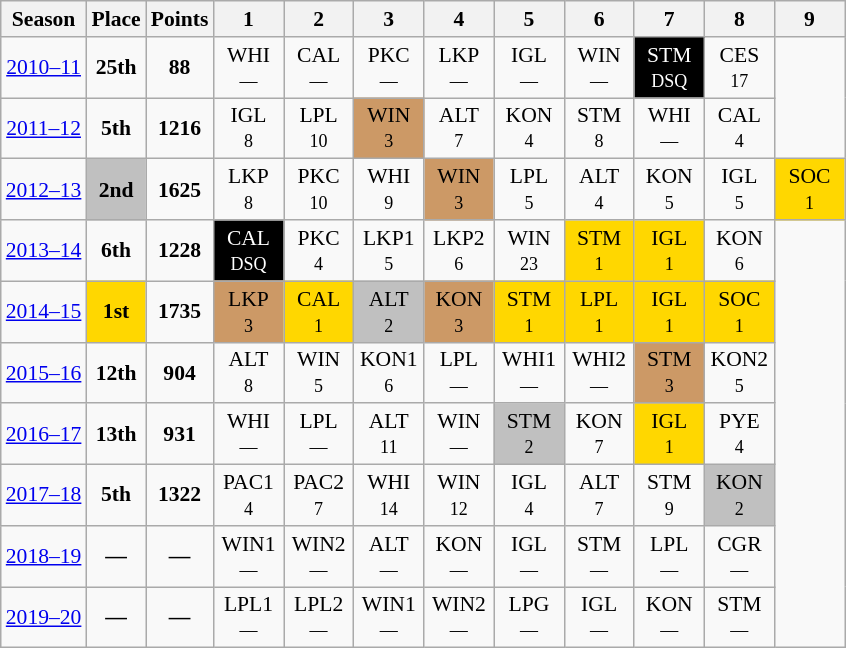<table class="wikitable" style="text-align:center; font-size:90%;">
<tr>
<th>Season</th>
<th>Place</th>
<th>Points</th>
<th width=40px>1</th>
<th width=40px>2</th>
<th width=40px>3</th>
<th width=40px>4</th>
<th width=40px>5</th>
<th width=40px>6</th>
<th width=40px>7</th>
<th width=40px>8</th>
<th width=40px>9</th>
</tr>
<tr>
<td><a href='#'>2010–11</a></td>
<td><strong>25th</strong></td>
<td><strong>88</strong></td>
<td>WHI<br><small>—</small></td>
<td>CAL<br><small>—</small></td>
<td>PKC<br><small>—</small></td>
<td>LKP<br><small>—</small></td>
<td>IGL<br><small>—</small></td>
<td>WIN<br><small>—</small></td>
<td style="background:#000000; color:#FFFFFF">STM<br><small>DSQ</small></td>
<td>CES<br><small>17</small></td>
</tr>
<tr>
<td><a href='#'>2011–12</a></td>
<td><strong>5th</strong></td>
<td><strong>1216</strong></td>
<td>IGL<br><small>8</small></td>
<td>LPL<br><small>10</small></td>
<td style="background:#c96;">WIN<br><small>3</small></td>
<td>ALT<br><small>7</small></td>
<td>KON<br><small>4</small></td>
<td>STM<br><small>8</small></td>
<td>WHI<br><small>—</small></td>
<td>CAL<br><small>4</small></td>
</tr>
<tr>
<td><a href='#'>2012–13</a></td>
<td style="background:silver;"><strong>2nd</strong></td>
<td><strong>1625</strong></td>
<td>LKP<br><small>8</small></td>
<td>PKC<br><small>10</small></td>
<td>WHI<br><small>9</small></td>
<td style="background:#c96;">WIN<br><small>3</small></td>
<td>LPL<br><small>5</small></td>
<td>ALT<br><small>4</small></td>
<td>KON<br><small>5</small></td>
<td>IGL<br><small>5</small></td>
<td style="background:gold;">SOC<br><small>1</small></td>
</tr>
<tr>
<td><a href='#'>2013–14</a></td>
<td><strong>6th</strong></td>
<td><strong>1228</strong></td>
<td style="background:#000000; color:#FFFFFF">CAL<br><small>DSQ</small></td>
<td>PKC<br><small>4</small></td>
<td>LKP1<br><small>5</small></td>
<td>LKP2<br><small>6</small></td>
<td>WIN<br><small>23</small></td>
<td style="background:gold;">STM<br><small>1</small></td>
<td style="background:gold;">IGL<br><small>1</small></td>
<td>KON<br><small>6</small></td>
</tr>
<tr>
<td><a href='#'>2014–15</a></td>
<td style="background:gold;"><strong>1st</strong></td>
<td><strong>1735</strong></td>
<td style="background:#c96;">LKP<br><small>3</small></td>
<td style="background:gold;">CAL<br><small>1</small></td>
<td style="background:silver;">ALT<br><small>2</small></td>
<td style="background:#c96;">KON<br><small>3</small></td>
<td style="background:gold;">STM<br><small>1</small></td>
<td style="background:gold;">LPL<br><small>1</small></td>
<td style="background:gold;">IGL<br><small>1</small></td>
<td style="background:gold;">SOC<br><small>1</small></td>
</tr>
<tr>
<td><a href='#'>2015–16</a></td>
<td><strong>12th</strong></td>
<td><strong>904</strong></td>
<td>ALT<br><small>8</small></td>
<td>WIN<br><small>5</small></td>
<td>KON1<br><small>6</small></td>
<td>LPL<br><small>—</small></td>
<td>WHI1<br><small>—</small></td>
<td>WHI2<br><small>—</small></td>
<td style="background:#c96;">STM<br><small>3</small></td>
<td>KON2<br><small>5</small></td>
</tr>
<tr>
<td><a href='#'>2016–17</a></td>
<td><strong>13th</strong></td>
<td><strong>931</strong></td>
<td>WHI<br><small>—</small></td>
<td>LPL<br><small>—</small></td>
<td>ALT<br><small>11</small></td>
<td>WIN<br><small>—</small></td>
<td style="background:silver;">STM<br><small>2</small></td>
<td>KON<br><small>7</small></td>
<td style="background:gold;">IGL<br><small>1</small></td>
<td>PYE<br><small>4</small></td>
</tr>
<tr>
<td><a href='#'>2017–18</a></td>
<td><strong>5th</strong></td>
<td><strong>1322</strong></td>
<td>PAC1<br><small>4</small></td>
<td>PAC2<br><small>7</small></td>
<td>WHI<br><small>14</small></td>
<td>WIN<br><small>12</small></td>
<td>IGL<br><small>4</small></td>
<td>ALT<br><small>7</small></td>
<td>STM<br><small>9</small></td>
<td style="background:silver;">KON<br><small>2</small></td>
</tr>
<tr>
<td><a href='#'>2018–19</a></td>
<td><strong>—</strong></td>
<td><strong>—</strong></td>
<td>WIN1<br><small>—</small></td>
<td>WIN2<br><small>—</small></td>
<td>ALT<br><small>—</small></td>
<td>KON<br><small>—</small></td>
<td>IGL<br><small>—</small></td>
<td>STM<br><small>—</small></td>
<td>LPL<br><small>—</small></td>
<td>CGR<br><small>—</small></td>
</tr>
<tr>
<td><a href='#'>2019–20</a></td>
<td><strong>—</strong></td>
<td><strong>—</strong></td>
<td>LPL1<br><small>—</small></td>
<td>LPL2<br><small>—</small></td>
<td>WIN1<br><small>—</small></td>
<td>WIN2<br><small>—</small></td>
<td>LPG<br><small>—</small></td>
<td>IGL<br><small>—</small></td>
<td>KON<br><small>—</small></td>
<td>STM<br><small>—</small></td>
</tr>
</table>
